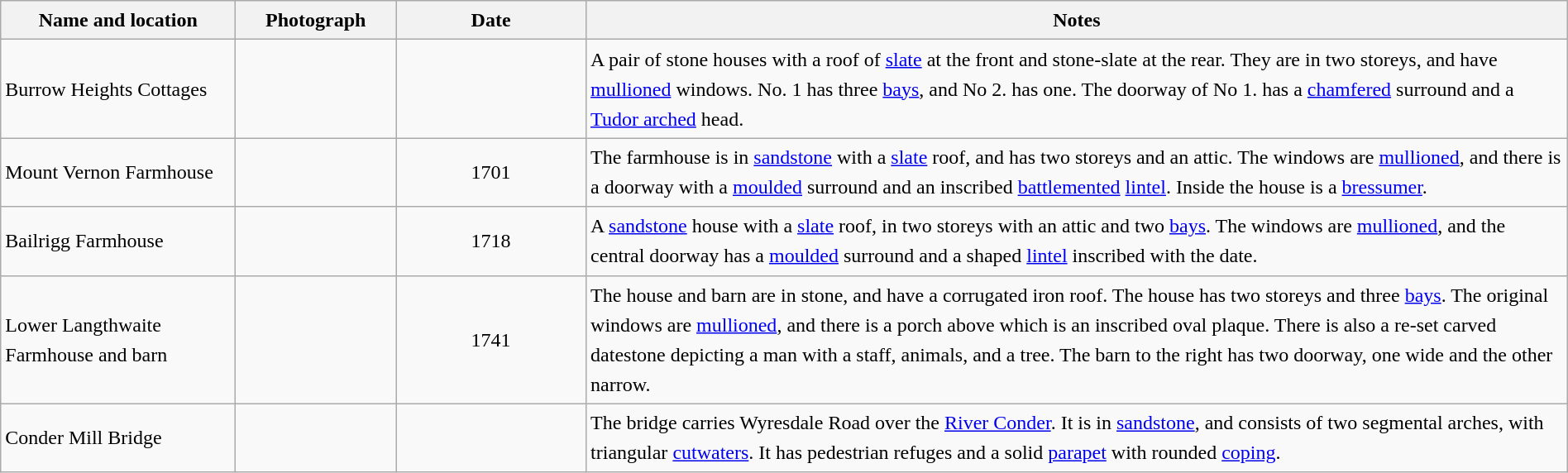<table class="wikitable sortable plainrowheaders" style="width:100%;border:0px;text-align:left;line-height:150%;">
<tr>
<th scope="col"  style="width:150px">Name and location</th>
<th scope="col"  style="width:100px" class="unsortable">Photograph</th>
<th scope="col"  style="width:120px">Date</th>
<th scope="col"  style="width:650px" class="unsortable">Notes</th>
</tr>
<tr>
<td>Burrow Heights Cottages<br><small></small></td>
<td></td>
<td align="center"></td>
<td>A pair of stone houses with a roof of <a href='#'>slate</a> at the front and stone-slate at the rear.  They are in two storeys, and have <a href='#'>mullioned</a> windows.  No. 1 has three <a href='#'>bays</a>, and No 2. has one.  The doorway of No 1. has a <a href='#'>chamfered</a> surround and a <a href='#'>Tudor arched</a> head.</td>
</tr>
<tr>
<td>Mount Vernon Farmhouse<br><small></small></td>
<td></td>
<td align="center">1701</td>
<td>The farmhouse is in <a href='#'>sandstone</a> with a <a href='#'>slate</a> roof, and has two storeys and an attic.  The windows are <a href='#'>mullioned</a>, and there is a doorway with a <a href='#'>moulded</a> surround and an inscribed <a href='#'>battlemented</a> <a href='#'>lintel</a>.  Inside the house is a <a href='#'>bressumer</a>.</td>
</tr>
<tr>
<td>Bailrigg Farmhouse<br><small></small></td>
<td></td>
<td align="center">1718</td>
<td>A <a href='#'>sandstone</a> house with a <a href='#'>slate</a> roof, in two storeys with an attic and two <a href='#'>bays</a>.  The windows are <a href='#'>mullioned</a>, and the central doorway has a <a href='#'>moulded</a> surround and a shaped <a href='#'>lintel</a> inscribed with the date.</td>
</tr>
<tr>
<td>Lower Langthwaite Farmhouse and barn<br><small></small></td>
<td></td>
<td align="center">1741</td>
<td>The house and barn are in stone, and have a corrugated iron roof.  The house has two storeys and three <a href='#'>bays</a>.  The original windows are <a href='#'>mullioned</a>, and there is a porch above which is an inscribed oval plaque.  There is also a re-set carved datestone depicting a man with a staff, animals, and a tree.  The barn to the right has two doorway, one wide and the other narrow.</td>
</tr>
<tr>
<td>Conder Mill Bridge<br><small></small></td>
<td></td>
<td align="center"></td>
<td>The bridge carries Wyresdale Road over the <a href='#'>River Conder</a>.  It is in <a href='#'>sandstone</a>, and consists of two segmental arches, with triangular <a href='#'>cutwaters</a>.  It has pedestrian refuges and a solid <a href='#'>parapet</a> with rounded <a href='#'>coping</a>.</td>
</tr>
<tr>
</tr>
</table>
